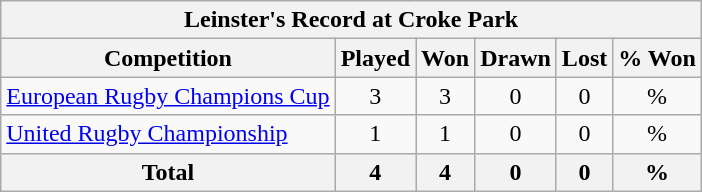<table class = "wikitable sortable" style="text-align:center">
<tr>
<th colspan=6>Leinster's Record at Croke Park</th>
</tr>
<tr>
<th>Competition</th>
<th>Played</th>
<th>Won</th>
<th>Drawn</th>
<th>Lost</th>
<th>% Won</th>
</tr>
<tr>
<td style="text-align:left;"><a href='#'>European Rugby Champions Cup</a></td>
<td>3</td>
<td>3</td>
<td>0</td>
<td>0</td>
<td>%</td>
</tr>
<tr>
<td style="text-align:left;"><a href='#'>United Rugby Championship</a></td>
<td>1</td>
<td>1</td>
<td>0</td>
<td>0</td>
<td>%</td>
</tr>
<tr>
<th>Total</th>
<th>4</th>
<th>4</th>
<th>0</th>
<th>0</th>
<th>%</th>
</tr>
</table>
